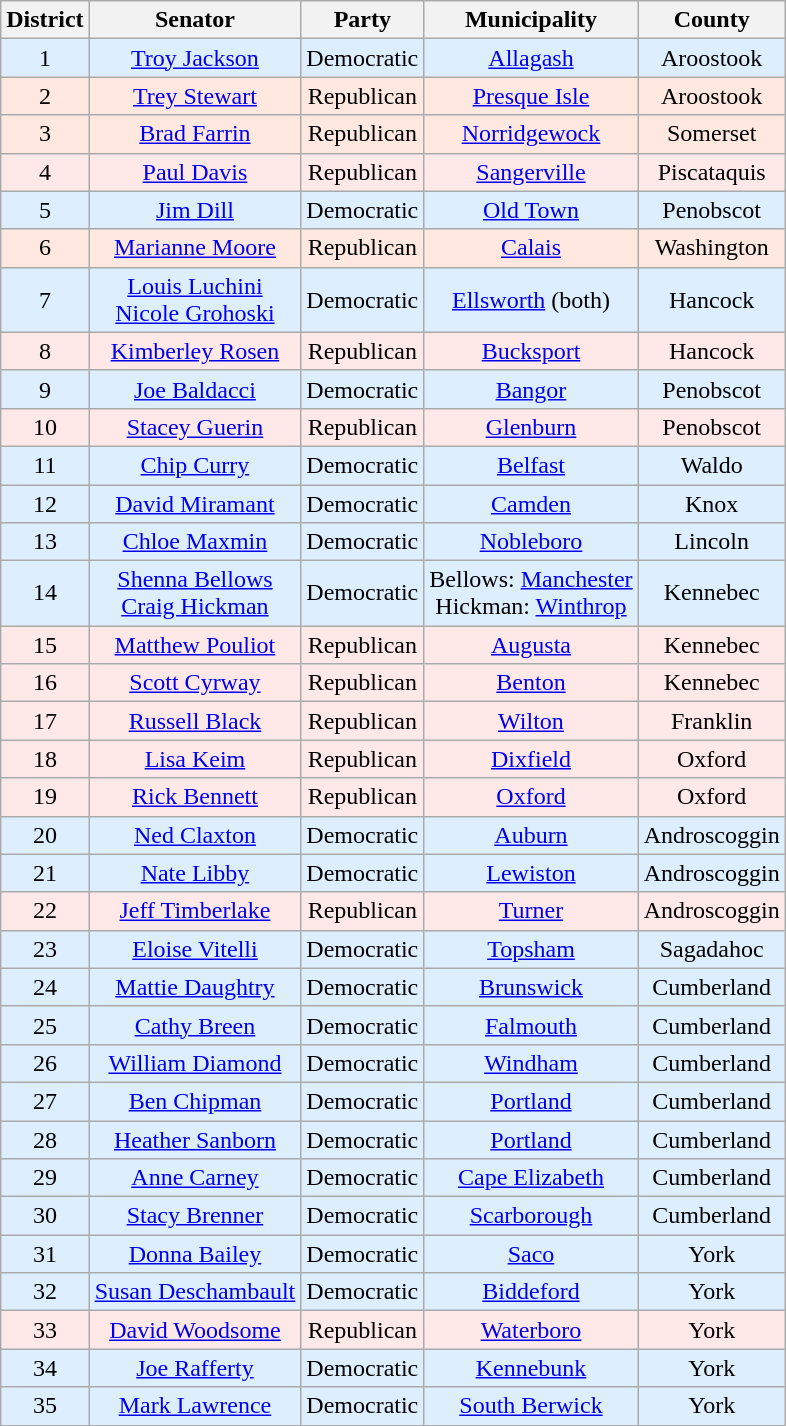<table class="wikitable" style="text-align:center;">
<tr>
<th>District</th>
<th>Senator</th>
<th>Party</th>
<th>Municipality</th>
<th>County</th>
</tr>
<tr bgcolor=#DDEEFF>
<td>1</td>
<td><a href='#'>Troy Jackson</a></td>
<td>Democratic</td>
<td><a href='#'>Allagash</a></td>
<td>Aroostook</td>
</tr>
<tr bgcolor=#FFE8E>
<td>2</td>
<td><a href='#'>Trey Stewart</a></td>
<td>Republican</td>
<td><a href='#'>Presque Isle</a></td>
<td>Aroostook</td>
</tr>
<tr bgcolor=#FFE8E>
<td>3</td>
<td><a href='#'>Brad Farrin</a></td>
<td>Republican</td>
<td><a href='#'>Norridgewock</a></td>
<td>Somerset</td>
</tr>
<tr bgcolor=#FFE8E8>
<td>4</td>
<td><a href='#'>Paul Davis</a></td>
<td>Republican</td>
<td><a href='#'>Sangerville</a></td>
<td>Piscataquis</td>
</tr>
<tr bgcolor=#DDEEFF>
<td>5</td>
<td><a href='#'>Jim Dill</a></td>
<td>Democratic</td>
<td><a href='#'>Old Town</a></td>
<td>Penobscot</td>
</tr>
<tr bgcolor=#FFE8E>
<td>6</td>
<td><a href='#'>Marianne Moore</a></td>
<td>Republican</td>
<td><a href='#'>Calais</a></td>
<td>Washington</td>
</tr>
<tr bgcolor=#DDEEFF>
<td>7</td>
<td><a href='#'>Louis Luchini</a><br><a href='#'>Nicole Grohoski</a></td>
<td>Democratic</td>
<td><a href='#'>Ellsworth</a> (both)</td>
<td>Hancock</td>
</tr>
<tr bgcolor=#FFE8E8>
<td>8</td>
<td><a href='#'>Kimberley Rosen</a></td>
<td>Republican</td>
<td><a href='#'>Bucksport</a></td>
<td>Hancock</td>
</tr>
<tr bgcolor=#DDEEFF>
<td>9</td>
<td><a href='#'>Joe Baldacci</a></td>
<td>Democratic</td>
<td><a href='#'>Bangor</a></td>
<td>Penobscot</td>
</tr>
<tr bgcolor=#FFE8E8>
<td>10</td>
<td><a href='#'>Stacey Guerin</a></td>
<td>Republican</td>
<td><a href='#'>Glenburn</a></td>
<td>Penobscot</td>
</tr>
<tr bgcolor=#DDEEFF>
<td>11</td>
<td><a href='#'>Chip Curry</a></td>
<td>Democratic</td>
<td><a href='#'>Belfast</a></td>
<td>Waldo</td>
</tr>
<tr bgcolor=#DDEEFF>
<td>12</td>
<td><a href='#'>David Miramant</a></td>
<td>Democratic</td>
<td><a href='#'>Camden</a></td>
<td>Knox</td>
</tr>
<tr bgcolor=#DDEEFF>
<td>13</td>
<td><a href='#'>Chloe Maxmin</a></td>
<td>Democratic</td>
<td><a href='#'>Nobleboro</a></td>
<td>Lincoln</td>
</tr>
<tr bgcolor=#DDEEFF>
<td>14</td>
<td><a href='#'>Shenna Bellows</a><br><a href='#'>Craig Hickman</a></td>
<td>Democratic</td>
<td>Bellows: <a href='#'>Manchester</a><br>Hickman: <a href='#'>Winthrop</a></td>
<td>Kennebec</td>
</tr>
<tr bgcolor=#FFE8E8>
<td>15</td>
<td><a href='#'>Matthew Pouliot</a></td>
<td>Republican</td>
<td><a href='#'>Augusta</a></td>
<td>Kennebec</td>
</tr>
<tr bgcolor=#FFE8E8>
<td>16</td>
<td><a href='#'>Scott Cyrway</a></td>
<td>Republican</td>
<td><a href='#'>Benton</a></td>
<td>Kennebec</td>
</tr>
<tr bgcolor=#FFE8E8>
<td>17</td>
<td><a href='#'>Russell Black</a></td>
<td>Republican</td>
<td><a href='#'>Wilton</a></td>
<td>Franklin</td>
</tr>
<tr bgcolor=#FFE8E8>
<td>18</td>
<td><a href='#'>Lisa Keim</a></td>
<td>Republican</td>
<td><a href='#'>Dixfield</a></td>
<td>Oxford</td>
</tr>
<tr bgcolor=#FFE8E8>
<td>19</td>
<td><a href='#'>Rick Bennett</a></td>
<td>Republican</td>
<td><a href='#'>Oxford</a></td>
<td>Oxford</td>
</tr>
<tr bgcolor=#DDEEFF>
<td>20</td>
<td><a href='#'>Ned Claxton</a></td>
<td>Democratic</td>
<td><a href='#'>Auburn</a></td>
<td>Androscoggin</td>
</tr>
<tr bgcolor=#DDEEFF>
<td>21</td>
<td><a href='#'>Nate Libby</a></td>
<td>Democratic</td>
<td><a href='#'>Lewiston</a></td>
<td>Androscoggin</td>
</tr>
<tr bgcolor=#FFE8E8>
<td>22</td>
<td><a href='#'>Jeff Timberlake</a></td>
<td>Republican</td>
<td><a href='#'>Turner</a></td>
<td>Androscoggin</td>
</tr>
<tr bgcolor=#DDEEFF>
<td>23</td>
<td><a href='#'>Eloise Vitelli</a></td>
<td>Democratic</td>
<td><a href='#'>Topsham</a></td>
<td>Sagadahoc</td>
</tr>
<tr bgcolor=#DDEEFF>
<td>24</td>
<td><a href='#'>Mattie Daughtry</a></td>
<td>Democratic</td>
<td><a href='#'>Brunswick</a></td>
<td>Cumberland</td>
</tr>
<tr bgcolor=#DDEEFF>
<td>25</td>
<td><a href='#'>Cathy Breen</a></td>
<td>Democratic</td>
<td><a href='#'>Falmouth</a></td>
<td>Cumberland</td>
</tr>
<tr bgcolor=#DDEEFF>
<td>26</td>
<td><a href='#'>William Diamond</a></td>
<td>Democratic</td>
<td><a href='#'>Windham</a></td>
<td>Cumberland</td>
</tr>
<tr bgcolor=#DDEEFF>
<td>27</td>
<td><a href='#'>Ben Chipman</a></td>
<td>Democratic</td>
<td><a href='#'>Portland</a></td>
<td>Cumberland</td>
</tr>
<tr bgcolor=#DDEEFF>
<td>28</td>
<td><a href='#'>Heather Sanborn</a></td>
<td>Democratic</td>
<td><a href='#'>Portland</a></td>
<td>Cumberland</td>
</tr>
<tr bgcolor=#DDEEFF>
<td>29</td>
<td><a href='#'>Anne Carney</a></td>
<td>Democratic</td>
<td><a href='#'>Cape Elizabeth</a></td>
<td>Cumberland</td>
</tr>
<tr bgcolor=#DDEEFF>
<td>30</td>
<td><a href='#'>Stacy Brenner</a></td>
<td>Democratic</td>
<td><a href='#'>Scarborough</a></td>
<td>Cumberland</td>
</tr>
<tr bgcolor=#DDEEFF>
<td>31</td>
<td><a href='#'>Donna Bailey</a></td>
<td>Democratic</td>
<td><a href='#'>Saco</a></td>
<td>York</td>
</tr>
<tr bgcolor=#DDEEFF>
<td>32</td>
<td><a href='#'>Susan Deschambault</a></td>
<td>Democratic</td>
<td><a href='#'>Biddeford</a></td>
<td>York</td>
</tr>
<tr bgcolor=#FFE8E8>
<td>33</td>
<td><a href='#'>David Woodsome</a></td>
<td>Republican</td>
<td><a href='#'>Waterboro</a></td>
<td>York</td>
</tr>
<tr bgcolor=#DDEEFF>
<td>34</td>
<td><a href='#'>Joe Rafferty</a></td>
<td>Democratic</td>
<td><a href='#'>Kennebunk</a></td>
<td>York</td>
</tr>
<tr bgcolor=#DDEEFF>
<td>35</td>
<td><a href='#'>Mark Lawrence</a></td>
<td>Democratic</td>
<td><a href='#'>South Berwick</a></td>
<td>York</td>
</tr>
</table>
